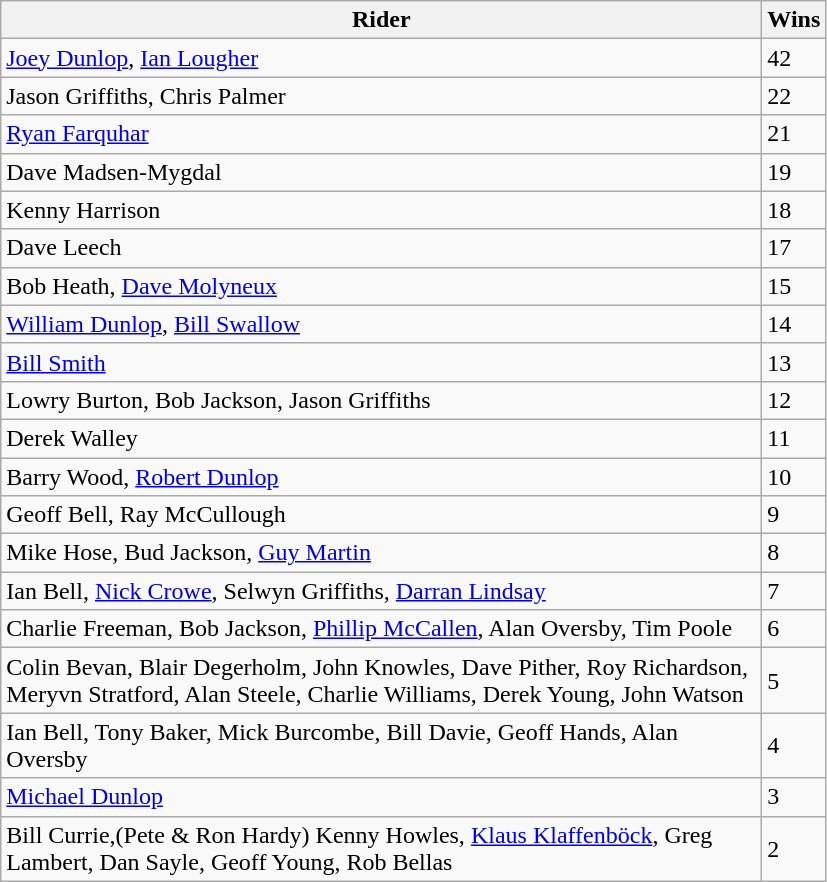<table class="wikitable">
<tr>
<th width=500pt>Rider</th>
<th>Wins</th>
</tr>
<tr>
<td><a href='#'>Joey Dunlop</a>, <a href='#'>Ian Lougher</a></td>
<td>42</td>
</tr>
<tr>
<td>Jason Griffiths, Chris Palmer</td>
<td>22</td>
</tr>
<tr>
<td><a href='#'>Ryan Farquhar</a></td>
<td>21</td>
</tr>
<tr>
<td>Dave Madsen-Mygdal</td>
<td>19</td>
</tr>
<tr>
<td>Kenny Harrison</td>
<td>18</td>
</tr>
<tr>
<td>Dave Leech</td>
<td>17</td>
</tr>
<tr>
<td>Bob Heath, <a href='#'>Dave Molyneux</a></td>
<td>15</td>
</tr>
<tr>
<td><a href='#'>William Dunlop</a>, <a href='#'>Bill Swallow</a></td>
<td>14</td>
</tr>
<tr>
<td><a href='#'>Bill Smith</a></td>
<td>13</td>
</tr>
<tr>
<td>Lowry Burton, Bob Jackson, Jason Griffiths</td>
<td>12</td>
</tr>
<tr>
<td>Derek Walley</td>
<td>11</td>
</tr>
<tr>
<td>Barry Wood, <a href='#'>Robert Dunlop</a></td>
<td>10</td>
</tr>
<tr>
<td>Geoff Bell, Ray McCullough</td>
<td>9</td>
</tr>
<tr>
<td>Mike Hose, Bud Jackson, <a href='#'>Guy Martin</a></td>
<td>8</td>
</tr>
<tr>
<td>Ian Bell, <a href='#'>Nick Crowe</a>, Selwyn Griffiths, <a href='#'>Darran Lindsay</a></td>
<td>7</td>
</tr>
<tr>
<td>Charlie Freeman, Bob Jackson, <a href='#'>Phillip McCallen</a>, Alan Oversby, Tim Poole</td>
<td>6</td>
</tr>
<tr>
<td>Colin Bevan, Blair Degerholm, John Knowles, Dave Pither, Roy Richardson, Meryvn Stratford, Alan Steele, Charlie Williams, Derek Young, John Watson</td>
<td>5</td>
</tr>
<tr>
<td>Ian Bell, Tony Baker, Mick Burcombe, Bill Davie, Geoff Hands, Alan Oversby</td>
<td>4</td>
</tr>
<tr>
<td><a href='#'>Michael Dunlop</a></td>
<td>3</td>
</tr>
<tr>
<td>Bill Currie,(Pete & Ron Hardy) Kenny Howles, <a href='#'>Klaus Klaffenböck</a>, Greg Lambert, Dan Sayle, Geoff Young, Rob Bellas</td>
<td>2</td>
</tr>
</table>
